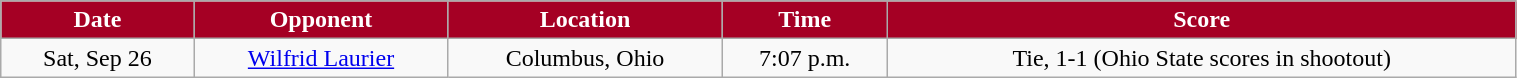<table class="wikitable" style="width:80%;">
<tr style="text-align:center; background:#a50024; color:white;">
<td><strong>Date</strong></td>
<td><strong>Opponent</strong></td>
<td><strong>Location</strong></td>
<td><strong>Time</strong></td>
<td><strong>Score</strong></td>
</tr>
<tr style="text-align:center;" bgcolor="">
<td>Sat, Sep 26</td>
<td><a href='#'>Wilfrid Laurier</a></td>
<td>Columbus, Ohio</td>
<td>7:07 p.m.</td>
<td>Tie, 1-1 (Ohio State scores in shootout)</td>
</tr>
</table>
